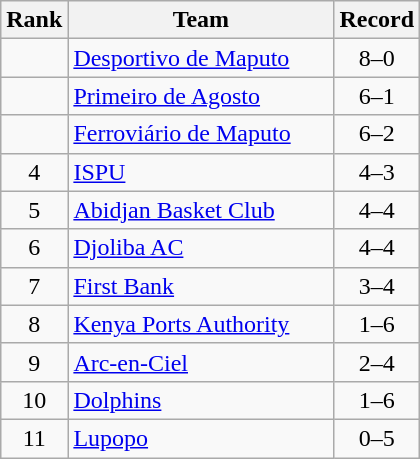<table class=wikitable style="text-align:center;">
<tr>
<th>Rank</th>
<th width=170>Team</th>
<th>Record</th>
</tr>
<tr>
<td></td>
<td align=left> <a href='#'>Desportivo de Maputo</a></td>
<td>8–0</td>
</tr>
<tr>
<td></td>
<td align=left> <a href='#'>Primeiro de Agosto</a></td>
<td>6–1</td>
</tr>
<tr>
<td></td>
<td align=left> <a href='#'>Ferroviário de Maputo</a></td>
<td>6–2</td>
</tr>
<tr>
<td>4</td>
<td align=left> <a href='#'>ISPU</a></td>
<td>4–3</td>
</tr>
<tr>
<td>5</td>
<td align=left> <a href='#'>Abidjan Basket Club</a></td>
<td>4–4</td>
</tr>
<tr>
<td>6</td>
<td align=left> <a href='#'>Djoliba AC</a></td>
<td>4–4</td>
</tr>
<tr>
<td>7</td>
<td align=left> <a href='#'>First Bank</a></td>
<td>3–4</td>
</tr>
<tr>
<td>8</td>
<td align=left> <a href='#'>Kenya Ports Authority</a></td>
<td>1–6</td>
</tr>
<tr>
<td>9</td>
<td align=left> <a href='#'>Arc-en-Ciel</a></td>
<td>2–4</td>
</tr>
<tr>
<td>10</td>
<td align=left> <a href='#'>Dolphins</a></td>
<td>1–6</td>
</tr>
<tr>
<td>11</td>
<td align=left> <a href='#'>Lupopo</a></td>
<td>0–5</td>
</tr>
</table>
